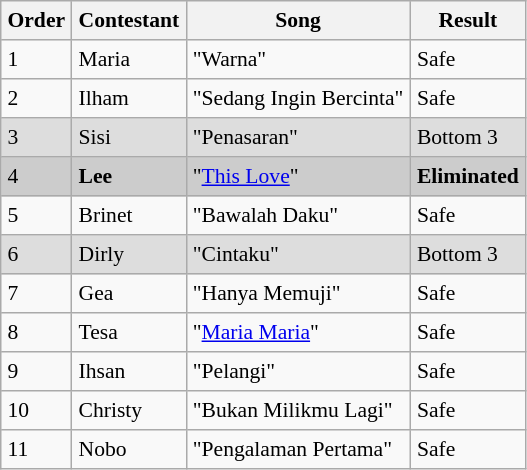<table border="8" cellpadding="4" cellspacing="0" style="margin:  1em 1em 1em 0; background: #f9f9f9; border: 1px #aaa  solid; border-collapse: collapse; font-size: 90%;">
<tr style="background:#f2f2f2;">
<th>Order</th>
<th>Contestant</th>
<th>Song </th>
<th>Result</th>
</tr>
<tr>
<td>1</td>
<td>Maria</td>
<td>"Warna"</td>
<td>Safe</td>
</tr>
<tr>
<td>2</td>
<td>Ilham</td>
<td>"Sedang Ingin Bercinta" </td>
<td>Safe</td>
</tr>
<tr style="background:#ddd;">
<td>3</td>
<td>Sisi</td>
<td>"Penasaran" </td>
<td>Bottom 3</td>
</tr>
<tr style="background:#ccc;">
<td>4</td>
<td><strong>Lee</strong></td>
<td>"<a href='#'>This Love</a>"</td>
<td><strong>Eliminated</strong></td>
</tr>
<tr>
<td>5</td>
<td>Brinet</td>
<td>"Bawalah Daku" </td>
<td>Safe</td>
</tr>
<tr style="background:#ddd;">
<td>6</td>
<td>Dirly</td>
<td>"Cintaku" </td>
<td>Bottom 3</td>
</tr>
<tr>
<td>7</td>
<td>Gea</td>
<td>"Hanya Memuji"</td>
<td>Safe</td>
</tr>
<tr>
<td>8</td>
<td>Tesa</td>
<td>"<a href='#'>Maria Maria</a>"</td>
<td>Safe</td>
</tr>
<tr>
<td>9</td>
<td>Ihsan</td>
<td>"Pelangi"</td>
<td>Safe</td>
</tr>
<tr>
<td>10</td>
<td>Christy</td>
<td>"Bukan Milikmu Lagi" </td>
<td>Safe</td>
</tr>
<tr>
<td>11</td>
<td>Nobo</td>
<td>"Pengalaman Pertama" </td>
<td>Safe</td>
</tr>
</table>
